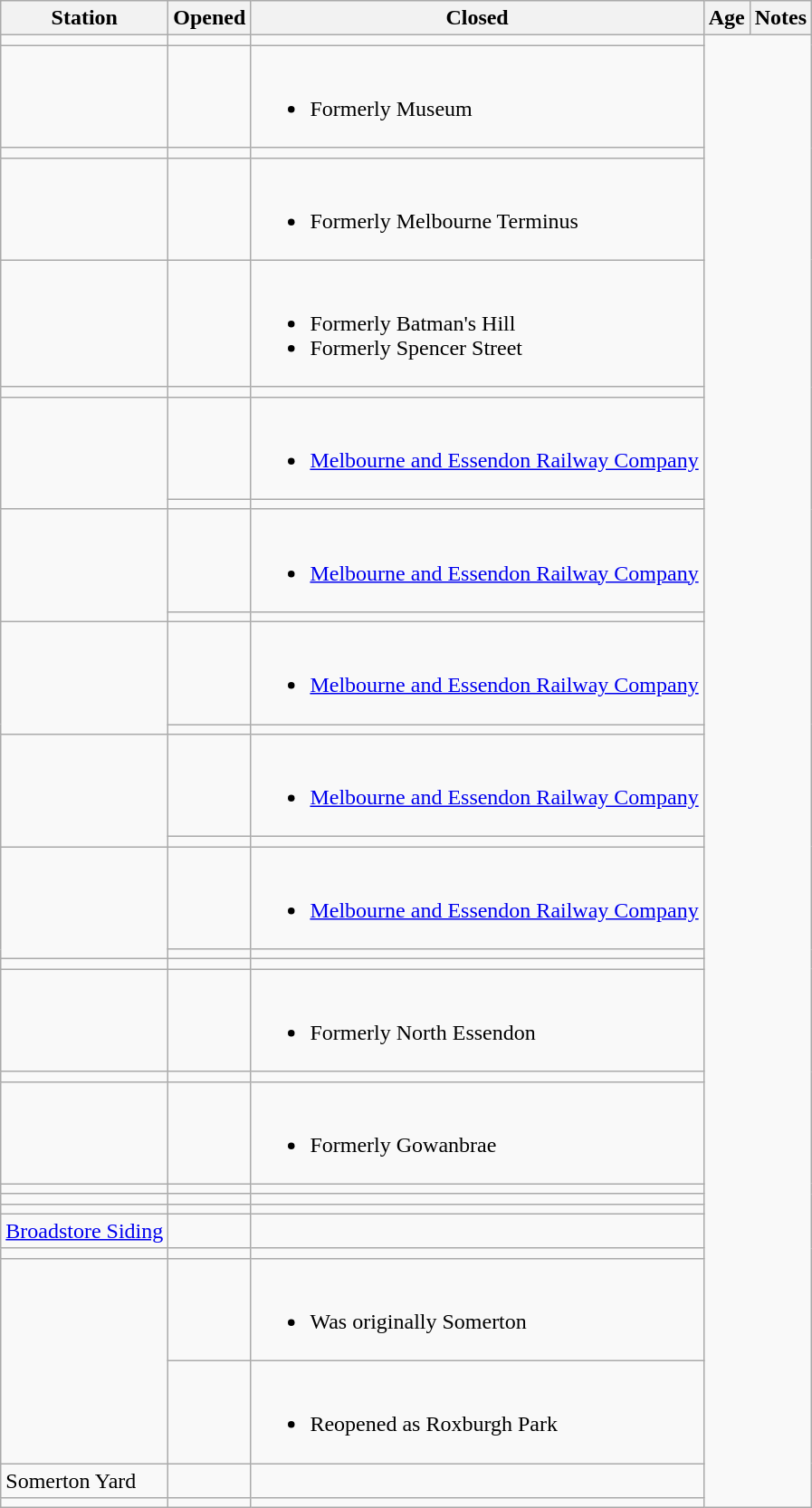<table class="wikitable sortable mw-collapsible mw-collapsed">
<tr>
<th>Station</th>
<th>Opened</th>
<th>Closed</th>
<th>Age</th>
<th scope=col class=unsortable>Notes</th>
</tr>
<tr>
<td></td>
<td></td>
<td></td>
</tr>
<tr>
<td></td>
<td></td>
<td><br><ul><li>Formerly Museum</li></ul></td>
</tr>
<tr>
<td></td>
<td></td>
<td></td>
</tr>
<tr>
<td></td>
<td></td>
<td><br><ul><li>Formerly Melbourne Terminus</li></ul></td>
</tr>
<tr>
<td></td>
<td></td>
<td><br><ul><li>Formerly Batman's Hill</li><li>Formerly Spencer Street</li></ul></td>
</tr>
<tr>
<td></td>
<td></td>
<td></td>
</tr>
<tr>
<td rowspan="2"></td>
<td></td>
<td><br><ul><li><a href='#'>Melbourne and Essendon Railway Company</a></li></ul></td>
</tr>
<tr>
<td></td>
<td></td>
</tr>
<tr>
<td rowspan="2"></td>
<td></td>
<td><br><ul><li><a href='#'>Melbourne and Essendon Railway Company</a></li></ul></td>
</tr>
<tr>
<td></td>
<td></td>
</tr>
<tr>
<td rowspan="2"></td>
<td></td>
<td><br><ul><li><a href='#'>Melbourne and Essendon Railway Company</a></li></ul></td>
</tr>
<tr>
<td></td>
<td></td>
</tr>
<tr>
<td rowspan="2"></td>
<td></td>
<td><br><ul><li><a href='#'>Melbourne and Essendon Railway Company</a></li></ul></td>
</tr>
<tr>
<td></td>
<td></td>
</tr>
<tr>
<td rowspan="2"></td>
<td></td>
<td><br><ul><li><a href='#'>Melbourne and Essendon Railway Company</a></li></ul></td>
</tr>
<tr>
<td></td>
<td></td>
</tr>
<tr>
<td></td>
<td></td>
<td></td>
</tr>
<tr>
<td></td>
<td></td>
<td><br><ul><li>Formerly North Essendon</li></ul></td>
</tr>
<tr>
<td></td>
<td></td>
<td></td>
</tr>
<tr>
<td></td>
<td></td>
<td><br><ul><li>Formerly Gowanbrae</li></ul></td>
</tr>
<tr>
<td></td>
<td></td>
<td></td>
</tr>
<tr>
<td></td>
<td></td>
<td></td>
</tr>
<tr>
<td></td>
<td></td>
<td></td>
</tr>
<tr>
<td><a href='#'>Broadstore Siding</a></td>
<td></td>
<td></td>
</tr>
<tr>
<td></td>
<td></td>
<td></td>
</tr>
<tr>
<td rowspan="2"></td>
<td></td>
<td><br><ul><li>Was originally Somerton</li></ul></td>
</tr>
<tr>
<td></td>
<td><br><ul><li>Reopened as Roxburgh Park</li></ul></td>
</tr>
<tr>
<td>Somerton Yard</td>
<td></td>
<td></td>
</tr>
<tr>
<td></td>
<td></td>
<td></td>
</tr>
</table>
